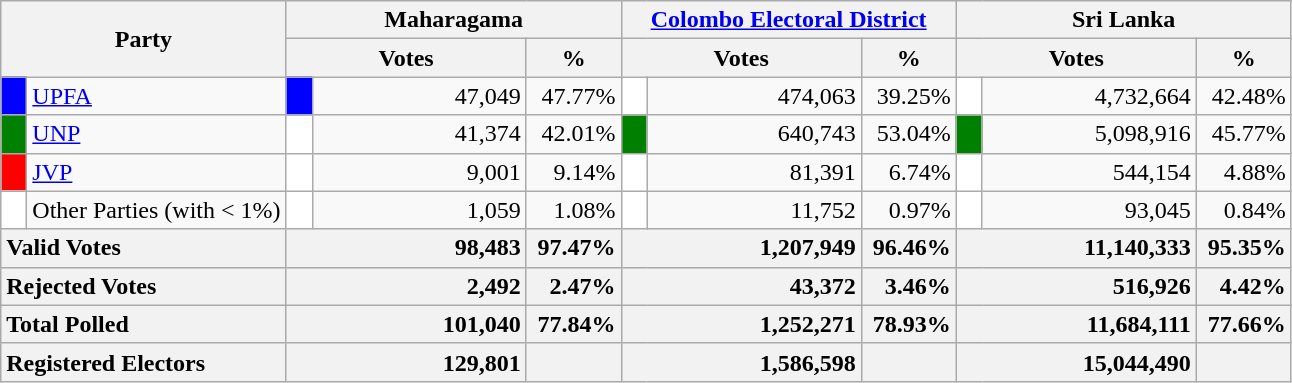<table class="wikitable">
<tr>
<th colspan="2" width="144px"rowspan="2">Party</th>
<th colspan="3" width="216px">Maharagama</th>
<th colspan="3" width="216px"><a href='#'>Colombo Electoral District</a></th>
<th colspan="3" width="216px">Sri Lanka</th>
</tr>
<tr>
<th colspan="2" width="144px">Votes</th>
<th>%</th>
<th colspan="2" width="144px">Votes</th>
<th>%</th>
<th colspan="2" width="144px">Votes</th>
<th>%</th>
</tr>
<tr>
<td style="background-color:blue;" width="10px"></td>
<td style="text-align:left;"><a href='#'>UPFA</a></td>
<td style="background-color:blue;" width="10px"></td>
<td style="text-align:right;">47,049</td>
<td style="text-align:right;">47.77%</td>
<td style="background-color:white;" width="10px"></td>
<td style="text-align:right;">474,063</td>
<td style="text-align:right;">39.25%</td>
<td style="background-color:white;" width="10px"></td>
<td style="text-align:right;">4,732,664</td>
<td style="text-align:right;">42.48%</td>
</tr>
<tr>
<td style="background-color:green;" width="10px"></td>
<td style="text-align:left;"><a href='#'>UNP</a></td>
<td style="background-color:white;" width="10px"></td>
<td style="text-align:right;">41,374</td>
<td style="text-align:right;">42.01%</td>
<td style="background-color:green;" width="10px"></td>
<td style="text-align:right;">640,743</td>
<td style="text-align:right;">53.04%</td>
<td style="background-color:green;" width="10px"></td>
<td style="text-align:right;">5,098,916</td>
<td style="text-align:right;">45.77%</td>
</tr>
<tr>
<td style="background-color:red;" width="10px"></td>
<td style="text-align:left;"><a href='#'>JVP</a></td>
<td style="background-color:white;" width="10px"></td>
<td style="text-align:right;">9,001</td>
<td style="text-align:right;">9.14%</td>
<td style="background-color:white;" width="10px"></td>
<td style="text-align:right;">81,391</td>
<td style="text-align:right;">6.74%</td>
<td style="background-color:white;" width="10px"></td>
<td style="text-align:right;">544,154</td>
<td style="text-align:right;">4.88%</td>
</tr>
<tr>
<td style="background-color:white;" width="10px"></td>
<td style="text-align:left;">Other Parties (with < 1%)</td>
<td style="background-color:white;" width="10px"></td>
<td style="text-align:right;">1,059</td>
<td style="text-align:right;">1.08%</td>
<td style="background-color:white;" width="10px"></td>
<td style="text-align:right;">11,752</td>
<td style="text-align:right;">0.97%</td>
<td style="background-color:white;" width="10px"></td>
<td style="text-align:right;">93,045</td>
<td style="text-align:right;">0.84%</td>
</tr>
<tr>
<th colspan="2" width="144px"style="text-align:left;">Valid Votes</th>
<th style="text-align:right;"colspan="2" width="144px">98,483</th>
<th style="text-align:right;">97.47%</th>
<th style="text-align:right;"colspan="2" width="144px">1,207,949</th>
<th style="text-align:right;">96.46%</th>
<th style="text-align:right;"colspan="2" width="144px">11,140,333</th>
<th style="text-align:right;">95.35%</th>
</tr>
<tr>
<th colspan="2" width="144px"style="text-align:left;">Rejected Votes</th>
<th style="text-align:right;"colspan="2" width="144px">2,492</th>
<th style="text-align:right;">2.47%</th>
<th style="text-align:right;"colspan="2" width="144px">43,372</th>
<th style="text-align:right;">3.46%</th>
<th style="text-align:right;"colspan="2" width="144px">516,926</th>
<th style="text-align:right;">4.42%</th>
</tr>
<tr>
<th colspan="2" width="144px"style="text-align:left;">Total Polled</th>
<th style="text-align:right;"colspan="2" width="144px">101,040</th>
<th style="text-align:right;">77.84%</th>
<th style="text-align:right;"colspan="2" width="144px">1,252,271</th>
<th style="text-align:right;">78.93%</th>
<th style="text-align:right;"colspan="2" width="144px">11,684,111</th>
<th style="text-align:right;">77.66%</th>
</tr>
<tr>
<th colspan="2" width="144px"style="text-align:left;">Registered Electors</th>
<th style="text-align:right;"colspan="2" width="144px">129,801</th>
<th></th>
<th style="text-align:right;"colspan="2" width="144px">1,586,598</th>
<th></th>
<th style="text-align:right;"colspan="2" width="144px">15,044,490</th>
<th></th>
</tr>
</table>
